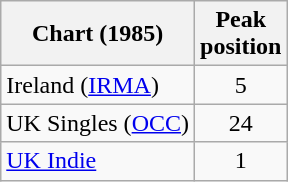<table class="wikitable">
<tr>
<th>Chart (1985)</th>
<th>Peak<br>position</th>
</tr>
<tr>
<td>Ireland (<a href='#'>IRMA</a>)</td>
<td align="center">5</td>
</tr>
<tr>
<td>UK Singles (<a href='#'>OCC</a>)</td>
<td align="center">24</td>
</tr>
<tr>
<td><a href='#'>UK Indie</a></td>
<td align="center">1</td>
</tr>
</table>
